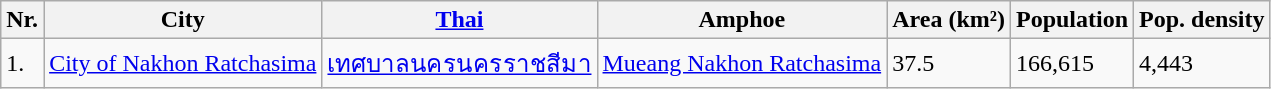<table class="wikitable sortable">
<tr>
<th align=left>Nr.</th>
<th align=left>City</th>
<th align=left><a href='#'>Thai</a></th>
<th align=left>Amphoe</th>
<th align=left>Area (km²)</th>
<th align=left>Population</th>
<th align=left>Pop. density</th>
</tr>
<tr>
<td>1.</td>
<td><a href='#'>City of Nakhon Ratchasima</a></td>
<td><a href='#'>เทศบาลนครนครราชสีมา</a></td>
<td><a href='#'>Mueang Nakhon Ratchasima</a></td>
<td>37.5</td>
<td>166,615</td>
<td>4,443</td>
</tr>
</table>
